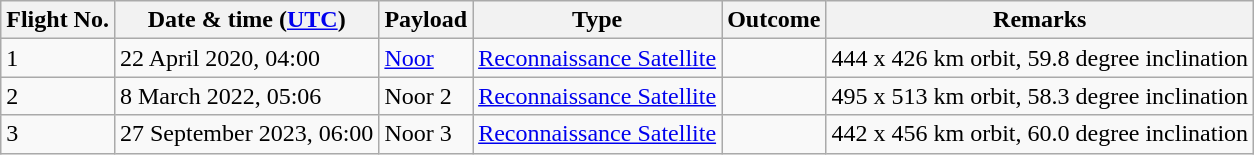<table class="wikitable">
<tr>
<th>Flight No.</th>
<th>Date & time (<a href='#'>UTC</a>)</th>
<th>Payload</th>
<th>Type</th>
<th>Outcome</th>
<th>Remarks</th>
</tr>
<tr>
<td>1</td>
<td>22 April 2020, 04:00</td>
<td><a href='#'>Noor</a></td>
<td><a href='#'>Reconnaissance Satellite</a></td>
<td></td>
<td>444 x 426 km orbit, 59.8 degree inclination</td>
</tr>
<tr>
<td>2</td>
<td>8 March 2022, 05:06</td>
<td>Noor 2</td>
<td><a href='#'>Reconnaissance Satellite</a></td>
<td></td>
<td>495 x 513 km orbit, 58.3 degree inclination</td>
</tr>
<tr>
<td>3</td>
<td>27 September 2023, 06:00</td>
<td>Noor 3</td>
<td><a href='#'>Reconnaissance Satellite</a></td>
<td></td>
<td>442 x 456 km orbit, 60.0 degree inclination</td>
</tr>
</table>
